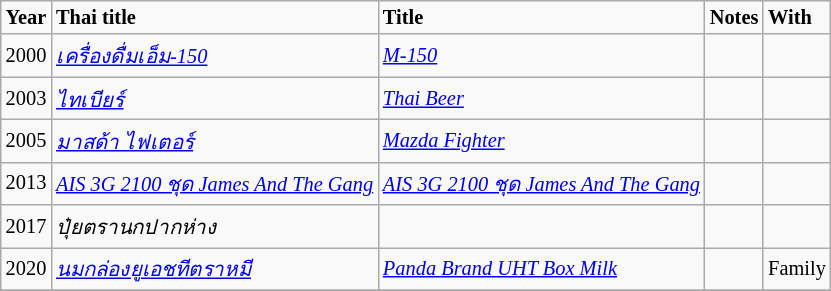<table class="wikitable" style="font-size: 85%;">
<tr>
<td><strong>Year</strong></td>
<td><strong>Thai title</strong></td>
<td><strong>Title</strong></td>
<td><strong>Notes</strong></td>
<td><strong>With</strong></td>
</tr>
<tr>
<td rowspan="1">2000</td>
<td><em><a href='#'>เครื่องดื่มเอ็ม-150</a></em></td>
<td><em><a href='#'>M-150</a></em></td>
<td></td>
<td></td>
</tr>
<tr>
<td rowspan="1">2003</td>
<td><em><a href='#'>ไทเบียร์</a></em></td>
<td><em><a href='#'>Thai Beer</a></em></td>
<td></td>
<td></td>
</tr>
<tr>
<td rowspan="1">2005</td>
<td><em><a href='#'>มาสด้า ไฟเตอร์</a></em></td>
<td><em><a href='#'>Mazda Fighter</a></em></td>
<td></td>
<td></td>
</tr>
<tr>
<td rowspan="1">2013</td>
<td><em><a href='#'>AIS 3G 2100 ชุด James And The Gang</a></em></td>
<td><em><a href='#'>AIS 3G 2100 ชุด James And The Gang</a></em></td>
<td></td>
<td></td>
</tr>
<tr>
<td rowspan="1">2017</td>
<td><em>ปุ๋ยตรานกปากห่าง</em></td>
<td><em> </em></td>
<td></td>
<td></td>
</tr>
<tr>
<td rowspan="1">2020</td>
<td><em><a href='#'>นมกล่องยูเอชทีตราหมี</a></em></td>
<td><em><a href='#'>Panda Brand UHT Box Milk</a></em></td>
<td></td>
<td>Family</td>
</tr>
<tr>
</tr>
</table>
